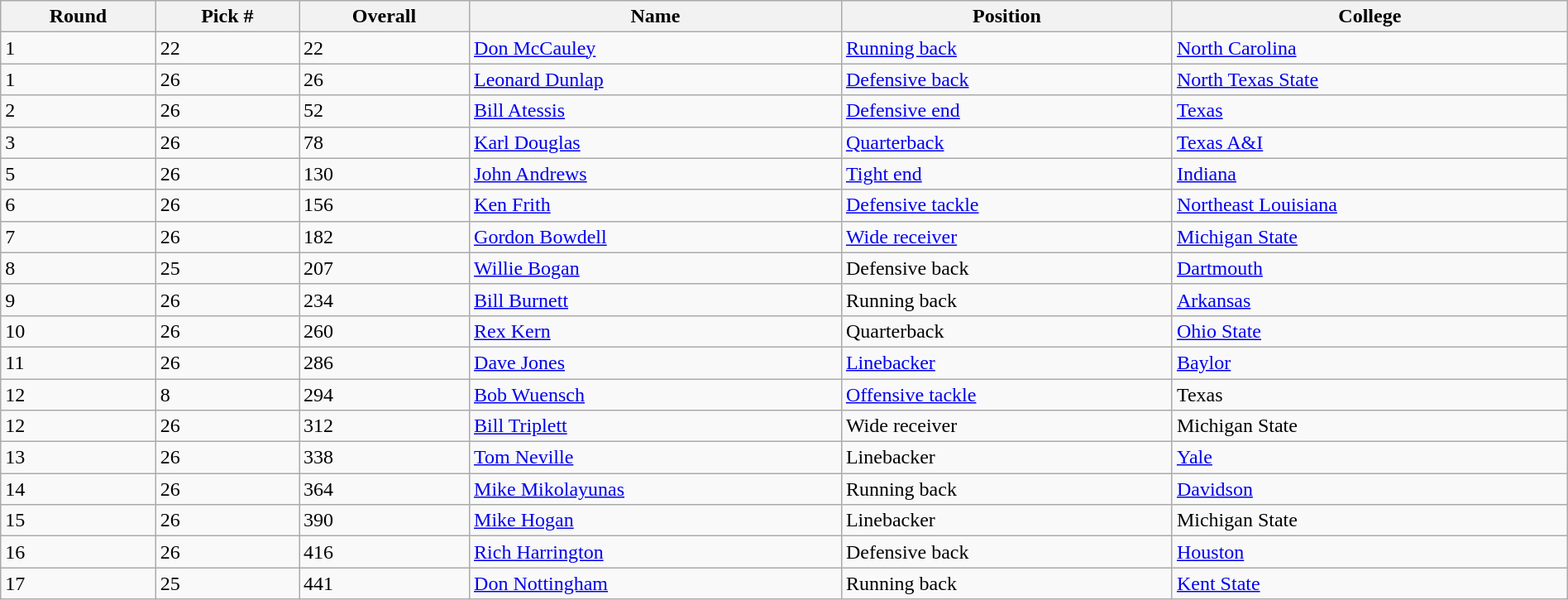<table class="wikitable sortable sortable" style="width: 100%">
<tr>
<th>Round</th>
<th>Pick #</th>
<th>Overall</th>
<th>Name</th>
<th>Position</th>
<th>College</th>
</tr>
<tr>
<td>1</td>
<td>22</td>
<td>22</td>
<td><a href='#'>Don McCauley</a></td>
<td><a href='#'>Running back</a></td>
<td><a href='#'>North Carolina</a></td>
</tr>
<tr>
<td>1</td>
<td>26</td>
<td>26</td>
<td><a href='#'>Leonard Dunlap</a></td>
<td><a href='#'>Defensive back</a></td>
<td><a href='#'>North Texas State</a></td>
</tr>
<tr>
<td>2</td>
<td>26</td>
<td>52</td>
<td><a href='#'>Bill Atessis</a></td>
<td><a href='#'>Defensive end</a></td>
<td><a href='#'>Texas</a></td>
</tr>
<tr>
<td>3</td>
<td>26</td>
<td>78</td>
<td><a href='#'>Karl Douglas</a></td>
<td><a href='#'>Quarterback</a></td>
<td><a href='#'>Texas A&I</a></td>
</tr>
<tr>
<td>5</td>
<td>26</td>
<td>130</td>
<td><a href='#'>John Andrews</a></td>
<td><a href='#'>Tight end</a></td>
<td><a href='#'>Indiana</a></td>
</tr>
<tr>
<td>6</td>
<td>26</td>
<td>156</td>
<td><a href='#'>Ken Frith</a></td>
<td><a href='#'>Defensive tackle</a></td>
<td><a href='#'>Northeast Louisiana</a></td>
</tr>
<tr>
<td>7</td>
<td>26</td>
<td>182</td>
<td><a href='#'>Gordon Bowdell</a></td>
<td><a href='#'>Wide receiver</a></td>
<td><a href='#'>Michigan State</a></td>
</tr>
<tr>
<td>8</td>
<td>25</td>
<td>207</td>
<td><a href='#'>Willie Bogan</a></td>
<td>Defensive back</td>
<td><a href='#'>Dartmouth</a></td>
</tr>
<tr>
<td>9</td>
<td>26</td>
<td>234</td>
<td><a href='#'>Bill Burnett</a></td>
<td>Running back</td>
<td><a href='#'>Arkansas</a></td>
</tr>
<tr>
<td>10</td>
<td>26</td>
<td>260</td>
<td><a href='#'>Rex Kern</a></td>
<td>Quarterback</td>
<td><a href='#'>Ohio State</a></td>
</tr>
<tr>
<td>11</td>
<td>26</td>
<td>286</td>
<td><a href='#'>Dave Jones</a></td>
<td><a href='#'>Linebacker</a></td>
<td><a href='#'>Baylor</a></td>
</tr>
<tr>
<td>12</td>
<td>8</td>
<td>294</td>
<td><a href='#'>Bob Wuensch</a></td>
<td><a href='#'>Offensive tackle</a></td>
<td>Texas</td>
</tr>
<tr>
<td>12</td>
<td>26</td>
<td>312</td>
<td><a href='#'>Bill Triplett</a></td>
<td>Wide receiver</td>
<td>Michigan State</td>
</tr>
<tr>
<td>13</td>
<td>26</td>
<td>338</td>
<td><a href='#'>Tom Neville</a></td>
<td>Linebacker</td>
<td><a href='#'>Yale</a></td>
</tr>
<tr>
<td>14</td>
<td>26</td>
<td>364</td>
<td><a href='#'>Mike Mikolayunas</a></td>
<td>Running back</td>
<td><a href='#'>Davidson</a></td>
</tr>
<tr>
<td>15</td>
<td>26</td>
<td>390</td>
<td><a href='#'>Mike Hogan</a></td>
<td>Linebacker</td>
<td>Michigan State</td>
</tr>
<tr>
<td>16</td>
<td>26</td>
<td>416</td>
<td><a href='#'>Rich Harrington</a></td>
<td>Defensive back</td>
<td><a href='#'>Houston</a></td>
</tr>
<tr>
<td>17</td>
<td>25</td>
<td>441</td>
<td><a href='#'>Don Nottingham</a></td>
<td>Running back</td>
<td><a href='#'>Kent State</a></td>
</tr>
</table>
